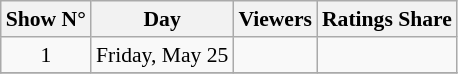<table class="wikitable sortable centre" style="text-align:center;font-size:90%;">
<tr>
<th>Show N°</th>
<th>Day</th>
<th>Viewers</th>
<th>Ratings Share</th>
</tr>
<tr>
<td>1</td>
<td>Friday, May 25</td>
<td></td>
<td></td>
</tr>
<tr>
</tr>
</table>
